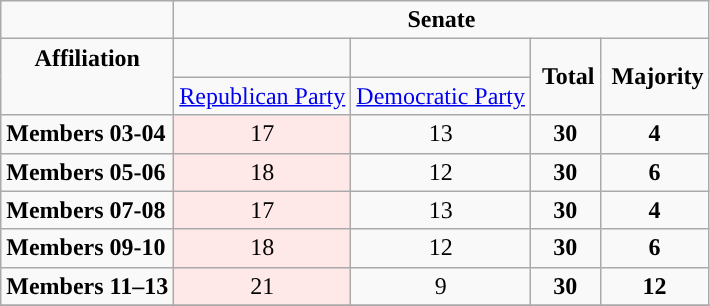<table class="wikitable">
<tr>
<td style="text-align:center;vertical-align:top;"></td>
<td colspan="4" align="center" valign="top"><strong>Senate</strong></td>
</tr>
<tr>
<td rowspan="2" style="text-align:center;vertical-align:top;"><strong>Affiliation</strong></td>
<td style="background-color:"> </td>
<td style="background-color:"> </td>
<td rowspan="2"> <strong>Total</strong></td>
<td rowspan="2"> <strong>Majority</strong><br></td>
</tr>
<tr>
<td><a href='#'>Republican Party</a></td>
<td><a href='#'>Democratic Party</a></td>
</tr>
<tr>
<td><strong>Members 03-04</strong></td>
<td style="background:#FFE8E8" align=center>17</td>
<td style="text-align:center;">13</td>
<td style="text-align:center;"><strong>30</strong></td>
<td style="text-align:center;"><strong>4</strong></td>
</tr>
<tr>
<td><strong>Members 05-06</strong></td>
<td style="background:#FFE8E8" align=center>18</td>
<td style="text-align:center;">12</td>
<td style="text-align:center;"><strong>30</strong></td>
<td style="text-align:center;"><strong>6</strong></td>
</tr>
<tr>
<td><strong>Members 07-08</strong></td>
<td style="background:#FFE8E8" align=center>17</td>
<td style="text-align:center;">13</td>
<td style="text-align:center;"><strong>30</strong></td>
<td style="text-align:center;"><strong>4</strong></td>
</tr>
<tr>
<td><strong>Members 09-10</strong></td>
<td style="background:#FFE8E8" align=center>18</td>
<td style="text-align:center;">12</td>
<td style="text-align:center;"><strong>30</strong></td>
<td style="text-align:center;"><strong>6</strong></td>
</tr>
<tr>
<td><strong>Members 11–13</strong></td>
<td style="background:#FFE8E8" align=center>21</td>
<td style="text-align:center;">9</td>
<td style="text-align:center;"><strong>30</strong></td>
<td style="text-align:center;"><strong>12</strong></td>
</tr>
<tr>
</tr>
</table>
